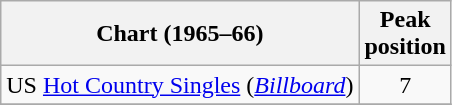<table class="wikitable sortable">
<tr>
<th align="left">Chart (1965–66)</th>
<th align="center">Peak<br>position</th>
</tr>
<tr>
<td align="left">US <a href='#'>Hot Country Singles</a> (<em><a href='#'>Billboard</a></em>)</td>
<td align="center">7</td>
</tr>
<tr>
</tr>
</table>
